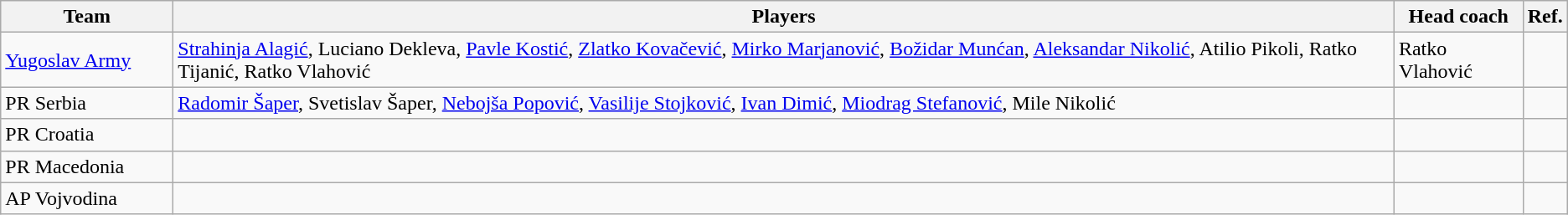<table class="wikitable">
<tr>
<th scope="col" style="width:130px">Team</th>
<th scope="col">Players</th>
<th scope="col">Head coach</th>
<th scope="col">Ref.</th>
</tr>
<tr>
<td> <a href='#'>Yugoslav Army</a></td>
<td><a href='#'>Strahinja Alagić</a>, Luciano Dekleva, <a href='#'>Pavle Kostić</a>, <a href='#'>Zlatko Kovačević</a>, <a href='#'>Mirko Marjanović</a>, <a href='#'>Božidar Munćan</a>, <a href='#'>Aleksandar Nikolić</a>, Atilio Pikoli, Ratko Tijanić, Ratko Vlahović</td>
<td>Ratko Vlahović</td>
<td></td>
</tr>
<tr>
<td> PR Serbia</td>
<td><a href='#'>Radomir Šaper</a>, Svetislav Šaper, <a href='#'>Nebojša Popović</a>, <a href='#'>Vasilije Stojković</a>, <a href='#'>Ivan Dimić</a>, <a href='#'>Miodrag Stefanović</a>, Mile Nikolić</td>
<td></td>
<td></td>
</tr>
<tr>
<td> PR Croatia</td>
<td></td>
<td></td>
<td></td>
</tr>
<tr>
<td> PR Macedonia</td>
<td></td>
<td></td>
<td></td>
</tr>
<tr>
<td> AP Vojvodina</td>
<td></td>
<td></td>
<td></td>
</tr>
</table>
